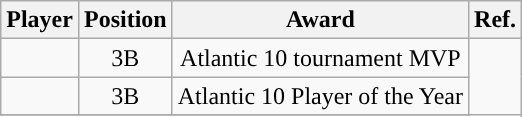<table class="wikitable sortable sortable" style="text-align: center">
<tr align=center>
<th>Player</th>
<th>Position</th>
<th>Award</th>
<th>Ref.</th>
</tr>
<tr>
<td></td>
<td>3B</td>
<td>Atlantic 10 tournament MVP</td>
</tr>
<tr>
<td></td>
<td>3B</td>
<td>Atlantic 10 Player of the Year</td>
</tr>
<tr>
</tr>
</table>
